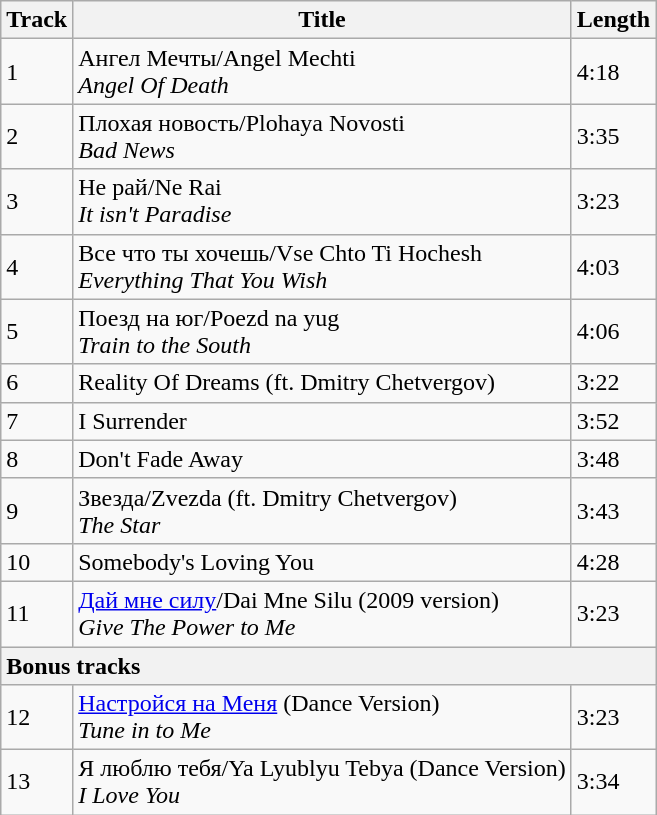<table class="wikitable">
<tr>
<th>Track</th>
<th>Title</th>
<th>Length</th>
</tr>
<tr>
<td>1</td>
<td>Ангел Мечты/Angel Mechti <br> <em>Angel Of Death</em></td>
<td>4:18</td>
</tr>
<tr>
<td>2</td>
<td>Плохая новость/Plohaya Novosti <br> <em>Bad News</em></td>
<td>3:35</td>
</tr>
<tr>
<td>3</td>
<td>Не рай/Ne Rai <br> <em>It isn't Paradise</em></td>
<td>3:23</td>
</tr>
<tr>
<td>4</td>
<td>Все что ты хочешь/Vse Chto Ti Hochesh <br> <em>Everything That You Wish</em></td>
<td>4:03</td>
</tr>
<tr>
<td>5</td>
<td>Поезд на юг/Poezd na yug <br> <em>Train to the South</em></td>
<td>4:06</td>
</tr>
<tr>
<td>6</td>
<td>Reality Of Dreams (ft. Dmitry Chetvergov)</td>
<td>3:22</td>
</tr>
<tr>
<td>7</td>
<td>I Surrender</td>
<td>3:52</td>
</tr>
<tr>
<td>8</td>
<td>Don't Fade Away</td>
<td>3:48</td>
</tr>
<tr>
<td>9</td>
<td>Звезда/Zvezda (ft. Dmitry Chetvergov) <br> <em>The Star</em></td>
<td>3:43</td>
</tr>
<tr>
<td>10</td>
<td>Somebody's Loving You</td>
<td>4:28</td>
</tr>
<tr>
<td>11</td>
<td><a href='#'>Дай мне силу</a>/Dai Mne Silu (2009 version) <br> <em>Give The Power to Me</em></td>
<td>3:23</td>
</tr>
<tr>
<th style="text-align: left;" colspan="3">Bonus tracks</th>
</tr>
<tr>
<td>12</td>
<td><a href='#'>Настройся на Меня</a> (Dance Version) <br> <em>Tune in to Me</em></td>
<td>3:23</td>
</tr>
<tr>
<td>13</td>
<td>Я люблю тебя/Ya Lyublyu Tebya (Dance Version) <br> <em>I Love You</em></td>
<td>3:34</td>
</tr>
</table>
